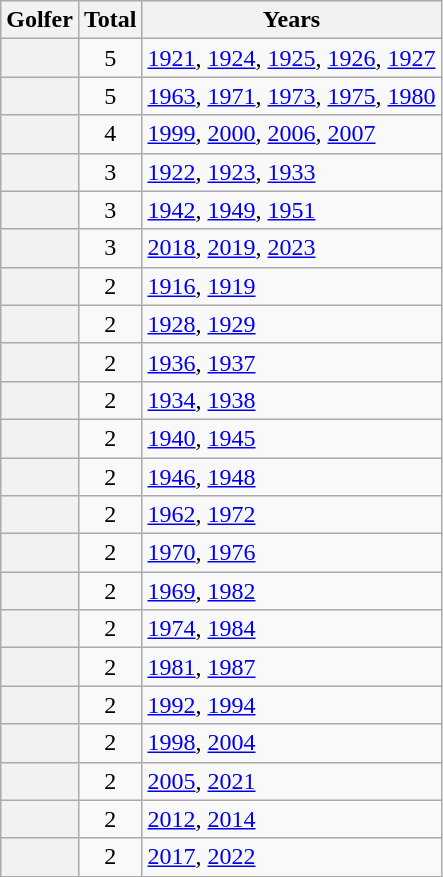<table class="sortable plainrowheaders wikitable" style="text-align:left;">
<tr>
<th scope="col">Golfer</th>
<th scope="col">Total</th>
<th scope="col" class="unsortable">Years</th>
</tr>
<tr>
<th scope="row"></th>
<td align="center">5</td>
<td><a href='#'>1921</a>, <a href='#'>1924</a>, <a href='#'>1925</a>, <a href='#'>1926</a>, <a href='#'>1927</a></td>
</tr>
<tr>
<th scope="row"></th>
<td align="center">5</td>
<td><a href='#'>1963</a>, <a href='#'>1971</a>, <a href='#'>1973</a>, <a href='#'>1975</a>, <a href='#'>1980</a></td>
</tr>
<tr>
<th scope="row"></th>
<td align="center">4</td>
<td><a href='#'>1999</a>, <a href='#'>2000</a>, <a href='#'>2006</a>, <a href='#'>2007</a></td>
</tr>
<tr>
<th scope="row"></th>
<td align="center">3</td>
<td><a href='#'>1922</a>, <a href='#'>1923</a>, <a href='#'>1933</a></td>
</tr>
<tr>
<th scope="row"></th>
<td align="center">3</td>
<td><a href='#'>1942</a>, <a href='#'>1949</a>, <a href='#'>1951</a></td>
</tr>
<tr>
<th ! scope="row"></th>
<td align="center">3</td>
<td><a href='#'>2018</a>, <a href='#'>2019</a>, <a href='#'>2023</a></td>
</tr>
<tr>
<th scope="row"></th>
<td align="center">2</td>
<td><a href='#'>1916</a>, <a href='#'>1919</a></td>
</tr>
<tr>
<th scope="row"></th>
<td align="center">2</td>
<td><a href='#'>1928</a>, <a href='#'>1929</a></td>
</tr>
<tr>
<th scope="row"></th>
<td align="center">2</td>
<td><a href='#'>1936</a>, <a href='#'>1937</a></td>
</tr>
<tr>
<th scope="row"></th>
<td align="center">2</td>
<td><a href='#'>1934</a>, <a href='#'>1938</a></td>
</tr>
<tr>
<th scope="row"></th>
<td align="center">2</td>
<td><a href='#'>1940</a>, <a href='#'>1945</a></td>
</tr>
<tr>
<th scope="row"></th>
<td align="center">2</td>
<td><a href='#'>1946</a>, <a href='#'>1948</a></td>
</tr>
<tr>
<th scope="row"></th>
<td align="center">2</td>
<td><a href='#'>1962</a>, <a href='#'>1972</a></td>
</tr>
<tr>
<th scope="row"></th>
<td align="center">2</td>
<td><a href='#'>1970</a>, <a href='#'>1976</a></td>
</tr>
<tr>
<th scope="row"></th>
<td align="center">2</td>
<td><a href='#'>1969</a>, <a href='#'>1982</a></td>
</tr>
<tr>
<th scope="row"></th>
<td align="center">2</td>
<td><a href='#'>1974</a>, <a href='#'>1984</a></td>
</tr>
<tr>
<th scope="row"></th>
<td align="center">2</td>
<td><a href='#'>1981</a>, <a href='#'>1987</a></td>
</tr>
<tr>
<th scope="row"></th>
<td align="center">2</td>
<td><a href='#'>1992</a>, <a href='#'>1994</a></td>
</tr>
<tr>
<th scope="row"></th>
<td align="center">2</td>
<td><a href='#'>1998</a>, <a href='#'>2004</a></td>
</tr>
<tr>
<th scope="row"></th>
<td align="center">2</td>
<td><a href='#'>2005</a>, <a href='#'>2021</a></td>
</tr>
<tr>
<th scope="row"></th>
<td align="center">2</td>
<td><a href='#'>2012</a>, <a href='#'>2014</a></td>
</tr>
<tr>
<th scope="row"></th>
<td align="center">2</td>
<td><a href='#'>2017</a>, <a href='#'>2022</a></td>
</tr>
</table>
